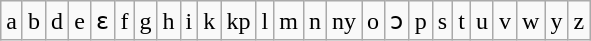<table class="wikitable">
<tr>
<td>a</td>
<td>b</td>
<td>d</td>
<td>e</td>
<td>ɛ</td>
<td>f</td>
<td>g</td>
<td>h</td>
<td>i</td>
<td>k</td>
<td>kp</td>
<td>l</td>
<td>m</td>
<td>n</td>
<td>ny</td>
<td>o</td>
<td>ɔ</td>
<td>p</td>
<td>s</td>
<td>t</td>
<td>u</td>
<td>v</td>
<td>w</td>
<td>y</td>
<td>z</td>
</tr>
</table>
